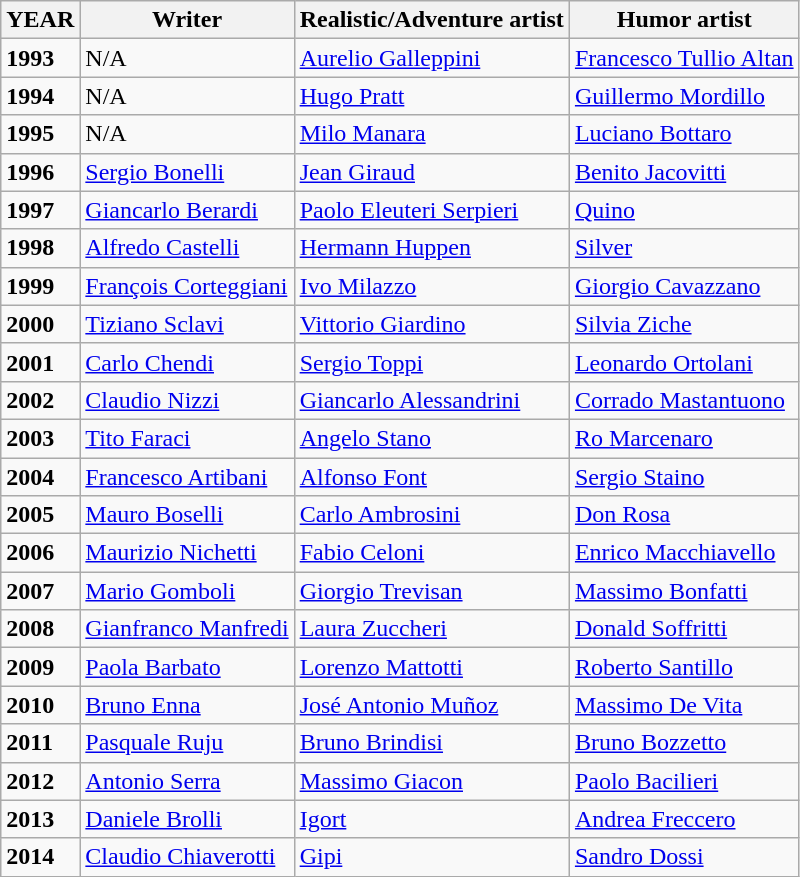<table class="wikitable">
<tr>
<th>YEAR</th>
<th>Writer</th>
<th>Realistic/Adventure artist</th>
<th>Humor artist</th>
</tr>
<tr>
<td><strong>1993</strong></td>
<td>N/A</td>
<td><a href='#'>Aurelio Galleppini</a></td>
<td><a href='#'>Francesco Tullio Altan</a></td>
</tr>
<tr>
<td><strong>1994</strong></td>
<td>N/A</td>
<td><a href='#'>Hugo Pratt</a></td>
<td><a href='#'>Guillermo Mordillo</a></td>
</tr>
<tr>
<td><strong>1995</strong></td>
<td>N/A</td>
<td><a href='#'>Milo Manara</a></td>
<td><a href='#'>Luciano Bottaro</a></td>
</tr>
<tr>
<td><strong>1996</strong></td>
<td><a href='#'>Sergio Bonelli</a></td>
<td><a href='#'>Jean Giraud</a></td>
<td><a href='#'>Benito Jacovitti</a></td>
</tr>
<tr>
<td><strong>1997</strong></td>
<td><a href='#'>Giancarlo Berardi</a></td>
<td><a href='#'>Paolo Eleuteri Serpieri</a></td>
<td><a href='#'>Quino</a></td>
</tr>
<tr>
<td><strong>1998</strong></td>
<td><a href='#'>Alfredo Castelli</a></td>
<td><a href='#'>Hermann Huppen</a></td>
<td><a href='#'>Silver</a></td>
</tr>
<tr>
<td><strong>1999</strong></td>
<td><a href='#'>François Corteggiani</a></td>
<td><a href='#'>Ivo Milazzo</a></td>
<td><a href='#'>Giorgio Cavazzano</a></td>
</tr>
<tr>
<td><strong>2000</strong></td>
<td><a href='#'>Tiziano Sclavi</a></td>
<td><a href='#'>Vittorio Giardino</a></td>
<td><a href='#'>Silvia Ziche</a></td>
</tr>
<tr>
<td><strong>2001</strong></td>
<td><a href='#'>Carlo Chendi</a></td>
<td><a href='#'>Sergio Toppi</a></td>
<td><a href='#'>Leonardo Ortolani</a></td>
</tr>
<tr>
<td><strong>2002</strong></td>
<td><a href='#'>Claudio Nizzi</a></td>
<td><a href='#'>Giancarlo Alessandrini</a></td>
<td><a href='#'>Corrado Mastantuono</a></td>
</tr>
<tr>
<td><strong>2003</strong></td>
<td><a href='#'>Tito Faraci</a></td>
<td><a href='#'>Angelo Stano</a></td>
<td><a href='#'>Ro Marcenaro</a></td>
</tr>
<tr>
<td><strong>2004</strong></td>
<td><a href='#'>Francesco Artibani</a></td>
<td><a href='#'>Alfonso Font</a></td>
<td><a href='#'>Sergio Staino</a></td>
</tr>
<tr>
<td><strong>2005</strong></td>
<td><a href='#'>Mauro Boselli</a></td>
<td><a href='#'>Carlo Ambrosini</a></td>
<td><a href='#'>Don Rosa</a></td>
</tr>
<tr>
<td><strong>2006</strong></td>
<td><a href='#'>Maurizio Nichetti</a></td>
<td><a href='#'>Fabio Celoni</a></td>
<td><a href='#'>Enrico Macchiavello</a></td>
</tr>
<tr>
<td><strong>2007</strong></td>
<td><a href='#'>Mario Gomboli</a></td>
<td><a href='#'>Giorgio Trevisan</a></td>
<td><a href='#'>Massimo Bonfatti</a></td>
</tr>
<tr>
<td><strong>2008</strong></td>
<td><a href='#'>Gianfranco Manfredi</a></td>
<td><a href='#'>Laura Zuccheri</a></td>
<td><a href='#'>Donald Soffritti</a></td>
</tr>
<tr>
<td><strong>2009</strong></td>
<td><a href='#'>Paola Barbato</a></td>
<td><a href='#'>Lorenzo Mattotti</a></td>
<td><a href='#'>Roberto Santillo</a></td>
</tr>
<tr>
<td><strong>2010</strong></td>
<td><a href='#'>Bruno Enna</a></td>
<td><a href='#'>José Antonio Muñoz</a></td>
<td><a href='#'>Massimo De Vita</a></td>
</tr>
<tr>
<td><strong>2011</strong></td>
<td><a href='#'>Pasquale Ruju</a></td>
<td><a href='#'>Bruno Brindisi</a></td>
<td><a href='#'>Bruno Bozzetto</a></td>
</tr>
<tr>
<td><strong>2012</strong></td>
<td><a href='#'>Antonio Serra</a></td>
<td><a href='#'>Massimo Giacon</a></td>
<td><a href='#'>Paolo Bacilieri</a></td>
</tr>
<tr>
<td><strong>2013</strong></td>
<td><a href='#'>Daniele Brolli</a></td>
<td><a href='#'>Igort</a></td>
<td><a href='#'>Andrea Freccero</a></td>
</tr>
<tr>
<td><strong>2014</strong></td>
<td><a href='#'>Claudio Chiaverotti</a></td>
<td><a href='#'>Gipi</a></td>
<td><a href='#'>Sandro Dossi</a></td>
</tr>
</table>
